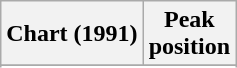<table class="wikitable">
<tr>
<th align="left">Chart (1991)</th>
<th align="center">Peak<br>position</th>
</tr>
<tr>
</tr>
<tr>
</tr>
<tr>
</tr>
</table>
